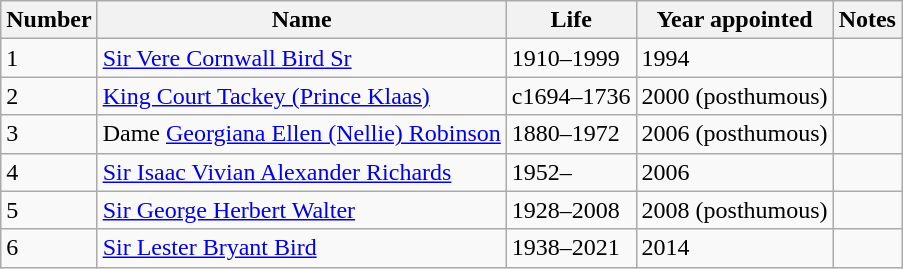<table class="wikitable">
<tr>
<th>Number</th>
<th>Name</th>
<th>Life</th>
<th>Year appointed</th>
<th>Notes</th>
</tr>
<tr>
<td>1</td>
<td><a href='#'>Sir Vere Cornwall Bird Sr</a></td>
<td>1910–1999</td>
<td>1994</td>
<td></td>
</tr>
<tr>
<td>2</td>
<td><a href='#'>King Court Tackey (Prince Klaas)</a></td>
<td>c1694–1736</td>
<td>2000 (posthumous)</td>
<td></td>
</tr>
<tr>
<td>3</td>
<td>Dame <a href='#'>Georgiana Ellen (Nellie) Robinson</a></td>
<td>1880–1972</td>
<td>2006 (posthumous)</td>
<td></td>
</tr>
<tr>
<td>4</td>
<td><a href='#'>Sir Isaac Vivian Alexander Richards</a></td>
<td>1952–</td>
<td>2006</td>
<td></td>
</tr>
<tr>
<td>5</td>
<td><a href='#'>Sir George Herbert Walter</a></td>
<td>1928–2008</td>
<td>2008 (posthumous)</td>
<td></td>
</tr>
<tr>
<td>6</td>
<td><a href='#'>Sir Lester Bryant Bird</a></td>
<td>1938–2021</td>
<td>2014</td>
<td></td>
</tr>
</table>
